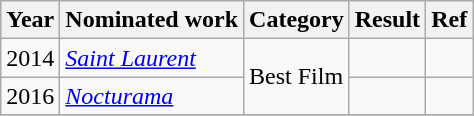<table class="wikitable sortable">
<tr>
<th>Year</th>
<th>Nominated work</th>
<th>Category</th>
<th>Result</th>
<th>Ref</th>
</tr>
<tr>
<td>2014</td>
<td><em><a href='#'>Saint Laurent</a></em></td>
<td rowspan=2>Best Film</td>
<td></td>
<td></td>
</tr>
<tr>
<td>2016</td>
<td><em><a href='#'>Nocturama</a></em></td>
<td></td>
<td></td>
</tr>
<tr>
</tr>
</table>
